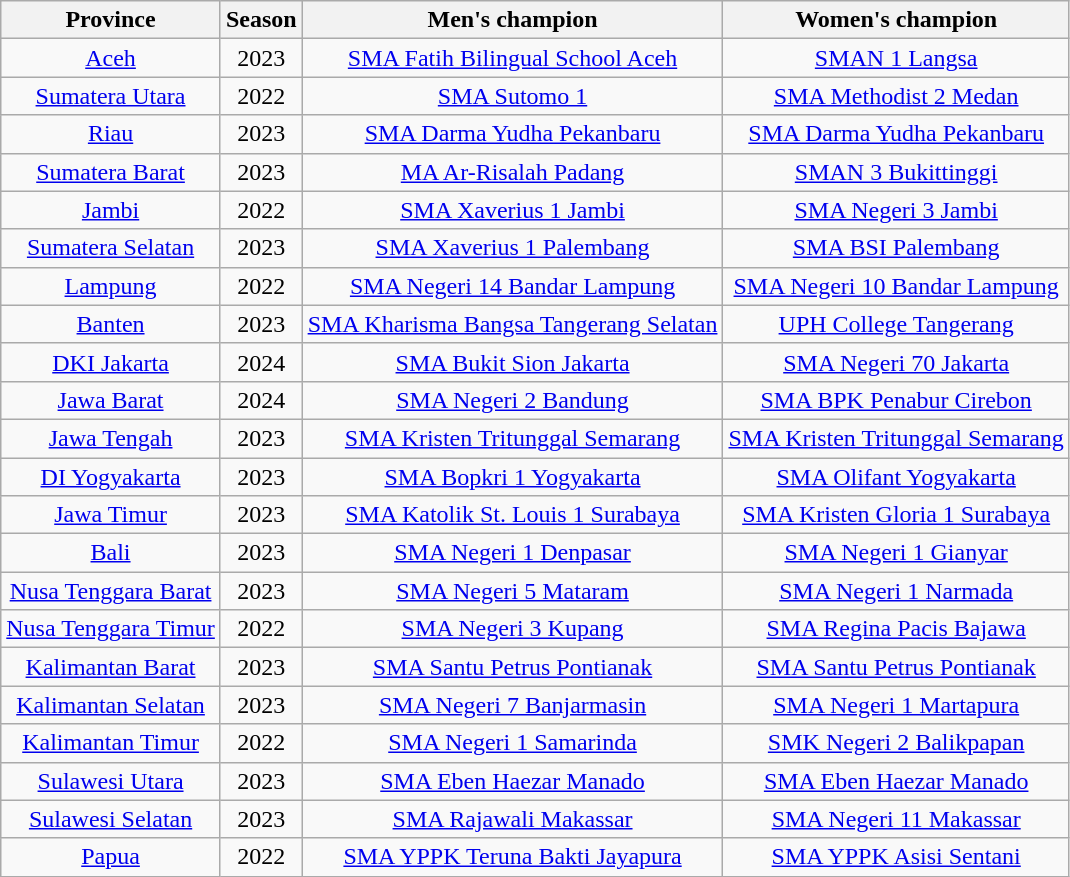<table class="wikitable" style="text-align:center;">
<tr>
<th>Province</th>
<th>Season</th>
<th>Men's champion</th>
<th>Women's champion</th>
</tr>
<tr>
<td><a href='#'>Aceh</a></td>
<td>2023</td>
<td><a href='#'>SMA Fatih Bilingual School Aceh</a></td>
<td><a href='#'>SMAN 1 Langsa</a></td>
</tr>
<tr>
<td><a href='#'>Sumatera Utara</a></td>
<td>2022</td>
<td><a href='#'>SMA Sutomo 1</a></td>
<td><a href='#'>SMA Methodist 2 Medan</a></td>
</tr>
<tr>
<td><a href='#'>Riau</a></td>
<td>2023</td>
<td><a href='#'>SMA Darma Yudha Pekanbaru</a></td>
<td><a href='#'>SMA Darma Yudha Pekanbaru</a></td>
</tr>
<tr>
<td><a href='#'>Sumatera Barat</a></td>
<td>2023</td>
<td><a href='#'>MA Ar-Risalah Padang</a></td>
<td><a href='#'>SMAN 3 Bukittinggi</a></td>
</tr>
<tr>
<td><a href='#'>Jambi</a></td>
<td>2022</td>
<td><a href='#'>SMA Xaverius 1 Jambi</a></td>
<td><a href='#'>SMA Negeri 3 Jambi</a></td>
</tr>
<tr>
<td><a href='#'>Sumatera Selatan</a></td>
<td>2023</td>
<td><a href='#'>SMA Xaverius 1 Palembang</a></td>
<td><a href='#'>SMA BSI Palembang</a></td>
</tr>
<tr>
<td><a href='#'>Lampung</a></td>
<td>2022</td>
<td><a href='#'>SMA Negeri 14 Bandar Lampung</a></td>
<td><a href='#'>SMA Negeri 10 Bandar Lampung</a></td>
</tr>
<tr>
<td><a href='#'>Banten</a></td>
<td>2023</td>
<td><a href='#'>SMA Kharisma Bangsa Tangerang Selatan</a></td>
<td><a href='#'>UPH College Tangerang</a></td>
</tr>
<tr>
<td><a href='#'>DKI Jakarta</a></td>
<td>2024</td>
<td><a href='#'>SMA Bukit Sion Jakarta</a></td>
<td><a href='#'>SMA Negeri 70 Jakarta</a></td>
</tr>
<tr>
<td><a href='#'>Jawa Barat</a></td>
<td>2024</td>
<td><a href='#'>SMA Negeri 2 Bandung</a></td>
<td><a href='#'>SMA BPK Penabur Cirebon</a></td>
</tr>
<tr>
<td><a href='#'>Jawa Tengah</a></td>
<td>2023</td>
<td><a href='#'>SMA Kristen Tritunggal Semarang</a></td>
<td><a href='#'>SMA Kristen Tritunggal Semarang</a></td>
</tr>
<tr>
<td><a href='#'>DI Yogyakarta</a></td>
<td>2023</td>
<td><a href='#'>SMA Bopkri 1 Yogyakarta</a></td>
<td><a href='#'>SMA Olifant Yogyakarta</a></td>
</tr>
<tr>
<td><a href='#'>Jawa Timur</a></td>
<td>2023</td>
<td><a href='#'>SMA Katolik St. Louis 1 Surabaya</a></td>
<td><a href='#'>SMA Kristen Gloria 1 Surabaya</a></td>
</tr>
<tr>
<td><a href='#'>Bali</a></td>
<td>2023</td>
<td><a href='#'>SMA Negeri 1 Denpasar</a></td>
<td><a href='#'>SMA Negeri 1 Gianyar</a></td>
</tr>
<tr>
<td><a href='#'>Nusa Tenggara Barat</a></td>
<td>2023</td>
<td><a href='#'>SMA Negeri 5 Mataram</a></td>
<td><a href='#'>SMA Negeri 1 Narmada</a></td>
</tr>
<tr>
<td><a href='#'>Nusa Tenggara Timur</a></td>
<td>2022</td>
<td><a href='#'>SMA Negeri 3 Kupang</a></td>
<td><a href='#'>SMA Regina Pacis Bajawa</a></td>
</tr>
<tr>
<td><a href='#'>Kalimantan Barat</a></td>
<td>2023</td>
<td><a href='#'>SMA Santu Petrus Pontianak</a></td>
<td><a href='#'>SMA Santu Petrus Pontianak</a></td>
</tr>
<tr>
<td><a href='#'>Kalimantan Selatan</a></td>
<td>2023</td>
<td><a href='#'>SMA Negeri 7 Banjarmasin</a></td>
<td><a href='#'>SMA Negeri 1 Martapura</a></td>
</tr>
<tr>
<td><a href='#'>Kalimantan Timur</a></td>
<td>2022</td>
<td><a href='#'>SMA Negeri 1 Samarinda</a></td>
<td><a href='#'>SMK Negeri 2 Balikpapan</a></td>
</tr>
<tr>
<td><a href='#'>Sulawesi Utara</a></td>
<td>2023</td>
<td><a href='#'>SMA Eben Haezar Manado</a></td>
<td><a href='#'>SMA Eben Haezar Manado</a></td>
</tr>
<tr>
<td><a href='#'>Sulawesi Selatan</a></td>
<td>2023</td>
<td><a href='#'>SMA Rajawali Makassar</a></td>
<td><a href='#'>SMA Negeri 11 Makassar</a></td>
</tr>
<tr>
<td><a href='#'>Papua</a></td>
<td>2022</td>
<td><a href='#'>SMA YPPK Teruna Bakti Jayapura</a></td>
<td><a href='#'>SMA YPPK Asisi Sentani</a></td>
</tr>
</table>
